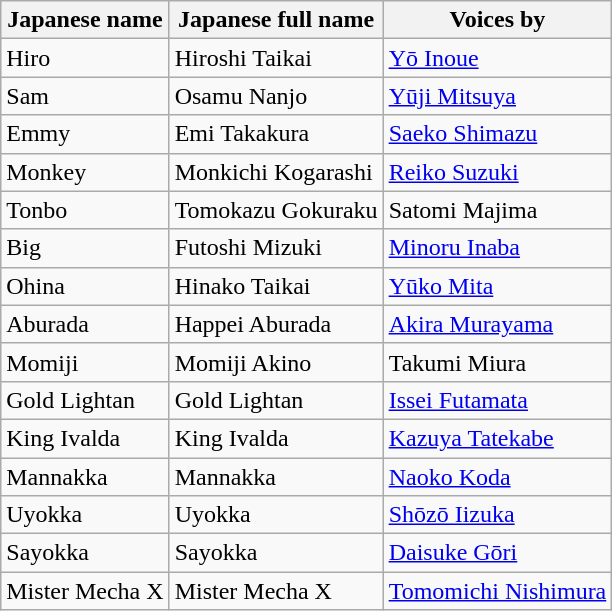<table class="wikitable">
<tr>
<th>Japanese name</th>
<th>Japanese full name</th>
<th>Voices by</th>
</tr>
<tr>
<td>Hiro</td>
<td>Hiroshi Taikai</td>
<td><a href='#'>Yō Inoue</a></td>
</tr>
<tr>
<td>Sam</td>
<td>Osamu Nanjo</td>
<td><a href='#'>Yūji Mitsuya</a></td>
</tr>
<tr>
<td>Emmy</td>
<td>Emi Takakura</td>
<td><a href='#'>Saeko Shimazu</a></td>
</tr>
<tr>
<td>Monkey</td>
<td>Monkichi Kogarashi</td>
<td><a href='#'>Reiko Suzuki</a></td>
</tr>
<tr>
<td>Tonbo</td>
<td>Tomokazu Gokuraku</td>
<td>Satomi Majima</td>
</tr>
<tr>
<td>Big</td>
<td>Futoshi Mizuki</td>
<td><a href='#'>Minoru Inaba</a></td>
</tr>
<tr>
<td>Ohina</td>
<td>Hinako Taikai</td>
<td><a href='#'>Yūko Mita</a></td>
</tr>
<tr>
<td>Aburada</td>
<td>Happei Aburada</td>
<td><a href='#'>Akira Murayama</a></td>
</tr>
<tr>
<td>Momiji</td>
<td>Momiji Akino</td>
<td>Takumi Miura</td>
</tr>
<tr>
<td>Gold Lightan</td>
<td>Gold Lightan</td>
<td><a href='#'>Issei Futamata</a></td>
</tr>
<tr>
<td>King Ivalda</td>
<td>King Ivalda</td>
<td><a href='#'>Kazuya Tatekabe</a></td>
</tr>
<tr>
<td>Mannakka</td>
<td>Mannakka</td>
<td><a href='#'>Naoko Koda</a></td>
</tr>
<tr>
<td>Uyokka</td>
<td>Uyokka</td>
<td><a href='#'>Shōzō Iizuka</a></td>
</tr>
<tr>
<td>Sayokka</td>
<td>Sayokka</td>
<td><a href='#'>Daisuke Gōri</a></td>
</tr>
<tr>
<td>Mister Mecha X</td>
<td>Mister Mecha X</td>
<td><a href='#'>Tomomichi Nishimura</a></td>
</tr>
</table>
